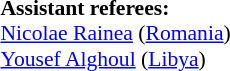<table width=50% style="font-size: 90%">
<tr>
<td><br><strong>Assistant referees:</strong>
<br><a href='#'>Nicolae Rainea</a> (<a href='#'>Romania</a>)
<br><a href='#'>Yousef Alghoul</a> (<a href='#'>Libya</a>)</td>
</tr>
</table>
